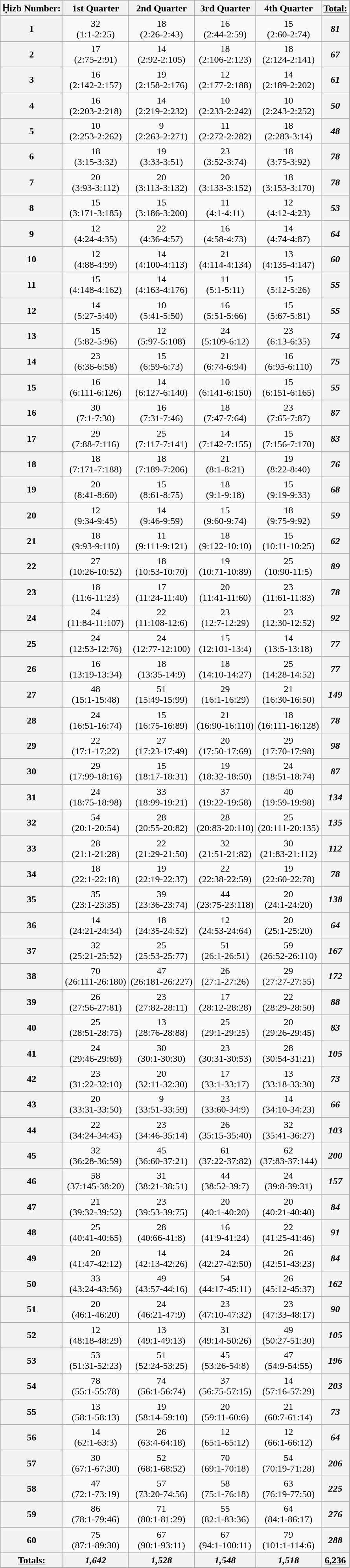<table class="wikitable mw-collapsible"| style="text-align: center">
<tr>
<th>Ḥizb Number:</th>
<th>1st Quarter</th>
<th>2nd Quarter</th>
<th>3rd Quarter</th>
<th>4th Quarter</th>
<th><u>Total:</u></th>
</tr>
<tr>
<th><strong>1</strong></th>
<td>32<br>(1:1-2:25)</td>
<td>18<br>(2:26-2:43)</td>
<td>16<br>(2:44-2:59)</td>
<td>15<br>(2:60-2:74)</td>
<th><em>81</em></th>
</tr>
<tr>
<th><strong>2</strong></th>
<td>17<br>(2:75-2:91)</td>
<td>14<br>(2:92-2:105)</td>
<td>18<br>(2:106-2:123)</td>
<td>18<br>(2:124-2:141)</td>
<th><em>67</em></th>
</tr>
<tr>
<th><strong>3</strong></th>
<td>16<br>(2:142-2:157)</td>
<td>19<br>(2:158-2:176)</td>
<td>12<br>(2:177-2:188)</td>
<td>14<br>(2:189-2:202)</td>
<th><em>61</em></th>
</tr>
<tr>
<th><strong>4</strong></th>
<td>16<br>(2:203-2:218)</td>
<td>14<br>(2:219-2:232)</td>
<td>10<br>(2:233-2:242)</td>
<td>10<br>(2:243-2:252)</td>
<th><em>50</em></th>
</tr>
<tr>
<th><strong>5</strong></th>
<td>10<br>(2:253-2:262)</td>
<td>9<br>(2:263-2:271)</td>
<td>11<br>(2:272-2:282)</td>
<td>18<br>(2:283-3:14)</td>
<th><em>48</em></th>
</tr>
<tr>
<th><strong>6</strong></th>
<td>18<br>(3:15-3:32)</td>
<td>19<br>(3:33-3:51)</td>
<td>23<br>(3:52-3:74)</td>
<td>18<br>(3:75-3:92)</td>
<th><em>78</em></th>
</tr>
<tr>
<th><strong>7</strong></th>
<td>20<br>(3:93-3:112)</td>
<td>20<br>(3:113-3:132)</td>
<td>20<br>(3:133-3:152)</td>
<td>18<br>(3:153-3:170)</td>
<th><em>78</em></th>
</tr>
<tr>
<th><strong>8</strong></th>
<td>15<br>(3:171-3:185)</td>
<td>15<br>(3:186-3:200)</td>
<td>11<br>(4:1-4:11)</td>
<td>12<br>(4:12-4:23)</td>
<th><em>53</em></th>
</tr>
<tr>
<th><strong>9</strong></th>
<td>12<br>(4:24-4:35)</td>
<td>22<br>(4:36-4:57)</td>
<td>16<br>(4:58-4:73)</td>
<td>14<br>(4:74-4:87)</td>
<th><em>64</em></th>
</tr>
<tr>
<th><strong>10</strong></th>
<td>12<br>(4:88-4:99)</td>
<td>14<br>(4:100-4:113)</td>
<td>21<br>(4:114-4:134)</td>
<td>13<br>(4:135-4:147)</td>
<th><em>60</em></th>
</tr>
<tr>
<th><strong>11</strong></th>
<td>15<br>(4:148-4:162)</td>
<td>14<br>(4:163-4:176)</td>
<td>11<br>(5:1-5:11)</td>
<td>15<br>(5:12-5:26)</td>
<th><em>55</em></th>
</tr>
<tr>
<th><strong>12</strong></th>
<td>14<br>(5:27-5:40)</td>
<td>10<br>(5:41-5:50)</td>
<td>16<br>(5:51-5:66)</td>
<td>15<br>(5:67-5:81)</td>
<th><em>55</em></th>
</tr>
<tr>
<th><strong>13</strong></th>
<td>15<br>(5:82-5:96)</td>
<td>12<br>(5:97-5:108)</td>
<td>24<br>(5:109-6:12)</td>
<td>23<br>(6:13-6:35)</td>
<th><em>74</em></th>
</tr>
<tr>
<th><strong>14</strong></th>
<td>23<br>(6:36-6:58)</td>
<td>15<br>(6:59-6:73)</td>
<td>21<br>(6:74-6:94)</td>
<td>16<br>(6:95-6:110)</td>
<th><em>75</em></th>
</tr>
<tr>
<th><strong>15</strong></th>
<td>16<br>(6:111-6:126)</td>
<td>14<br>(6:127-6:140)</td>
<td>10<br>(6:141-6:150)</td>
<td>15<br>(6:151-6:165)</td>
<th><em>55</em></th>
</tr>
<tr>
<th><strong>16</strong></th>
<td>30<br>(7:1-7:30)</td>
<td>16<br>(7:31-7:46)</td>
<td>18<br>(7:47-7:64)</td>
<td>23<br>(7:65-7:87)</td>
<th><em>87</em></th>
</tr>
<tr>
<th><strong>17</strong></th>
<td>29<br>(7:88-7:116)</td>
<td>25<br>(7:117-7:141)</td>
<td>14<br>(7:142-7:155)</td>
<td>15<br>(7:156-7:170)</td>
<th><em>83</em></th>
</tr>
<tr>
<th><strong>18</strong></th>
<td>18<br>(7:171-7:188)</td>
<td>18<br>(7:189-7:206)</td>
<td>21<br>(8:1-8:21)</td>
<td>19<br>(8:22-8:40)</td>
<th><em>76</em></th>
</tr>
<tr>
<th><strong>19</strong></th>
<td>20<br>(8:41-8:60)</td>
<td>15<br>(8:61-8:75)</td>
<td>18<br>(9:1-9:18)</td>
<td>15<br>(9:19-9:33)</td>
<th><em>68</em></th>
</tr>
<tr>
<th><strong>20</strong></th>
<td>12<br>(9:34-9:45)</td>
<td>14<br>(9:46-9:59)</td>
<td>15<br>(9:60-9:74)</td>
<td>18<br>(9:75-9:92)</td>
<th><em>59</em></th>
</tr>
<tr>
<th><strong>21</strong></th>
<td>18<br>(9:93-9:110)</td>
<td>11<br>(9:111-9:121)</td>
<td>18<br>(9:122-10:10)</td>
<td>15<br>(10:11-10:25)</td>
<th><em>62</em></th>
</tr>
<tr>
<th><strong>22</strong></th>
<td>27<br>(10:26-10:52)</td>
<td>18<br>(10:53-10:70)</td>
<td>19<br>(10:71-10:89)</td>
<td>25<br>(10:90-11:5)</td>
<th><em>89</em></th>
</tr>
<tr>
<th><strong>23</strong></th>
<td>18<br>(11:6-11:23)</td>
<td>17<br>(11:24-11:40)</td>
<td>20<br>(11:41-11:60)</td>
<td>23<br>(11:61-11:83)</td>
<th><em>78</em></th>
</tr>
<tr>
<th><strong>24</strong></th>
<td>24<br>(11:84-11:107)</td>
<td>22<br>(11:108-12:6)</td>
<td>23<br>(12:7-12:29)</td>
<td>23<br>(12:30-12:52)</td>
<th><em>92</em></th>
</tr>
<tr>
<th><strong>25</strong></th>
<td>24<br>(12:53-12:76)</td>
<td>24<br>(12:77-12:100)</td>
<td>15<br>(12:101-13:4)</td>
<td>14<br>(13:5-13:18)</td>
<th><em>77</em></th>
</tr>
<tr>
<th><strong>26</strong></th>
<td>16<br>(13:19-13:34)</td>
<td>18<br>(13:35-14:9)</td>
<td>18<br>(14:10-14:27)</td>
<td>25<br>(14:28-14:52)</td>
<th><em>77</em></th>
</tr>
<tr>
<th><strong>27</strong></th>
<td>48<br>(15:1-15:48)</td>
<td>51<br>(15:49-15:99)</td>
<td>29<br>(16:1-16:29)</td>
<td>21<br>(16:30-16:50)</td>
<th><em>149</em></th>
</tr>
<tr>
<th><strong>28</strong></th>
<td>24<br>(16:51-16:74)</td>
<td>15<br>(16:75-16:89)</td>
<td>21<br>(16:90-16:110)</td>
<td>18<br>(16:111-16:128)</td>
<th><em>78</em></th>
</tr>
<tr>
<th><strong>29</strong></th>
<td>22<br>(17:1-17:22)</td>
<td>27<br>(17:23-17:49)</td>
<td>20<br>(17:50-17:69)</td>
<td>29<br>(17:70-17:98)</td>
<th><em>98</em></th>
</tr>
<tr>
<th><strong>30</strong></th>
<td>29<br>(17:99-18:16)</td>
<td>15<br>(18:17-18:31)</td>
<td>19<br>(18:32-18:50)</td>
<td>24<br>(18:51-18:74)</td>
<th><em>87</em></th>
</tr>
<tr>
<th><strong>31</strong></th>
<td>24<br>(18:75-18:98)</td>
<td>33<br>(18:99-19:21)</td>
<td>37<br>(19:22-19:58)</td>
<td>40<br>(19:59-19:98)</td>
<th><em>134</em></th>
</tr>
<tr>
<th><strong>32</strong></th>
<td>54<br>(20:1-20:54)</td>
<td>28<br>(20:55-20:82)</td>
<td>28<br>(20:83-20:110)</td>
<td>25<br>(20:111-20:135)</td>
<th><em>135</em></th>
</tr>
<tr>
<th><strong>33</strong></th>
<td>28<br>(21:1-21:28)</td>
<td>22<br>(21:29-21:50)</td>
<td>32<br>(21:51-21:82)</td>
<td>30<br>(21:83-21:112)</td>
<th><em>112</em></th>
</tr>
<tr>
<th><strong>34</strong></th>
<td>18<br>(22:1-22:18)</td>
<td>19<br>(22:19-22:37)</td>
<td>22<br>(22:38-22:59)</td>
<td>19<br>(22:60-22:78)</td>
<th><em>78</em></th>
</tr>
<tr>
<th><strong>35</strong></th>
<td>35<br>(23:1-23:35)</td>
<td>39<br>(23:36-23:74)</td>
<td>44<br>(23:75-23:118)</td>
<td>20<br>(24:1-24:20)</td>
<th><em>138</em></th>
</tr>
<tr>
<th><strong>36</strong></th>
<td>14<br>(24:21-24:34)</td>
<td>18<br>(24:35-24:52)</td>
<td>12<br>(24:53-24:64)</td>
<td>20<br>(25:1-25:20)</td>
<th><em>64</em></th>
</tr>
<tr>
<th><strong>37</strong></th>
<td>32<br>(25:21-25:52)</td>
<td>25<br>(25:53-25:77)</td>
<td>51<br>(26:1-26:51)</td>
<td>59<br>(26:52-26:110)</td>
<th><em>167</em></th>
</tr>
<tr>
<th><strong>38</strong></th>
<td>70<br>(26:111-26:180)</td>
<td>47<br>(26:181-26:227)</td>
<td>26<br>(27:1-27:26)</td>
<td>29<br>(27:27-27:55)</td>
<th><em>172</em></th>
</tr>
<tr>
<th><strong>39</strong></th>
<td>26<br>(27:56-27:81)</td>
<td>23<br>(27:82-28:11)</td>
<td>17<br>(28:12-28:28)</td>
<td>22<br>(28:29-28:50)</td>
<th><em>88</em></th>
</tr>
<tr>
<th><strong>40</strong></th>
<td>25<br>(28:51-28:75)</td>
<td>13<br>(28:76-28:88)</td>
<td>25<br>(29:1-29:25)</td>
<td>20<br>(29:26-29:45)</td>
<th><em>83</em></th>
</tr>
<tr>
<th><strong>41</strong></th>
<td>24<br>(29:46-29:69)</td>
<td>30<br>(30:1-30:30)</td>
<td>23<br>(30:31-30:53)</td>
<td>28<br>(30:54-31:21)</td>
<th><em>105</em></th>
</tr>
<tr>
<th><strong>42</strong></th>
<td>23<br>(31:22-32:10)</td>
<td>20<br>(32:11-32:30)</td>
<td>17<br>(33:1-33:17)</td>
<td>13<br>(33:18-33:30)</td>
<th><em>73</em></th>
</tr>
<tr>
<th><strong>43</strong></th>
<td>20<br>(33:31-33:50)</td>
<td>9<br>(33:51-33:59)</td>
<td>23<br>(33:60-34:9)</td>
<td>14<br>(34:10-34:23)</td>
<th><em>66</em></th>
</tr>
<tr>
<th><strong>44</strong></th>
<td>22<br>(34:24-34:45)</td>
<td>23<br>(34:46-35:14)</td>
<td>26<br>(35:15-35:40)</td>
<td>32<br>(35:41-36:27)</td>
<th><em>103</em></th>
</tr>
<tr>
<th><strong>45</strong></th>
<td>32<br>(36:28-36:59)</td>
<td>45<br>(36:60-37:21)</td>
<td>61<br>(37:22-37:82)</td>
<td>62<br>(37:83-37:144)</td>
<th><em>200</em></th>
</tr>
<tr>
<th><strong>46</strong></th>
<td>58<br>(37:145-38:20)</td>
<td>31<br>(38:21-38:51)</td>
<td>44<br>(38:52-39:7)</td>
<td>24<br>(39:8-39:31)</td>
<th><em>157</em></th>
</tr>
<tr>
<th><strong>47</strong></th>
<td>21<br>(39:32-39:52)</td>
<td>23<br>(39:53-39:75)</td>
<td>20<br>(40:1-40:20)</td>
<td>20<br>(40:21-40:40)</td>
<th><em>84</em></th>
</tr>
<tr>
<th><strong>48</strong></th>
<td>25<br>(40:41-40:65)</td>
<td>28<br>(40:66-41:8)</td>
<td>16<br>(41:9-41:24)</td>
<td>22<br>(41:25-41:46)</td>
<th><em>91</em></th>
</tr>
<tr>
<th><strong>49</strong></th>
<td>20<br>(41:47-42:12)</td>
<td>14<br>(42:13-42:26)</td>
<td>24<br>(42:27-42:50)</td>
<td>26<br>(42:51-43:23)</td>
<th><em>84</em></th>
</tr>
<tr>
<th><strong>50</strong></th>
<td>33<br>(43:24-43:56)</td>
<td>49<br>(43:57-44:16)</td>
<td>54<br>(44:17-45:11)</td>
<td>26<br>(45:12-45:37)</td>
<th><em>162</em></th>
</tr>
<tr>
<th><strong>51</strong></th>
<td>20<br>(46:1-46:20)</td>
<td>24<br>(46:21-47:9)</td>
<td>23<br>(47:10-47:32)</td>
<td>23<br>(47:33-48:17)</td>
<th><em>90</em></th>
</tr>
<tr>
<th><strong>52</strong></th>
<td>12<br>(48:18-48:29)</td>
<td>13<br>(49:1-49:13)</td>
<td>31<br>(49:14-50:26)</td>
<td>49<br>(50:27-51:30)</td>
<th><em>105</em></th>
</tr>
<tr>
<th><strong>53</strong></th>
<td>53<br>(51:31-52:23)</td>
<td>51<br>(52:24-53:25)</td>
<td>45<br>(53:26-54:8)</td>
<td>47<br>(54:9-54:55)</td>
<th><em>196</em></th>
</tr>
<tr>
<th><strong>54</strong></th>
<td>78<br>(55:1-55:78)</td>
<td>74<br>(56:1-56:74)</td>
<td>37<br>(56:75-57:15)</td>
<td>14<br>(57:16-57:29)</td>
<th><em>203</em></th>
</tr>
<tr>
<th><strong>55</strong></th>
<td>13<br>(58:1-58:13)</td>
<td>19<br>(58:14-59:10)</td>
<td>20<br>(59:11-60:6)</td>
<td>21<br>(60:7-61:14)</td>
<th><em>73</em></th>
</tr>
<tr>
<th><strong>56</strong></th>
<td>14<br>(62:1-63:3)</td>
<td>26<br>(63:4-64:18)</td>
<td>12<br>(65:1-65:12)</td>
<td>12<br>(66:1-66:12)</td>
<th><em>64</em></th>
</tr>
<tr>
<th><strong>57</strong></th>
<td>30<br>(67:1-67:30)</td>
<td>52<br>(68:1-68:52)</td>
<td>70<br>(69:1-70:18)</td>
<td>54<br>(70:19-71:28)</td>
<th><em>206</em></th>
</tr>
<tr>
<th><strong>58</strong></th>
<td>47<br>(72:1-73:19)</td>
<td>57<br>(73:20-74:56)</td>
<td>58<br>(75:1-76:18)</td>
<td>63<br>(76:19-77:50)</td>
<th><em>225</em></th>
</tr>
<tr>
<th><strong>59</strong></th>
<td>86<br>(78:1-79:46)</td>
<td>71<br>(80:1-81:29)</td>
<td>55<br>(82:1-83:36)</td>
<td>64<br>(84:1-86:17)</td>
<th><em>276</em></th>
</tr>
<tr>
<th><strong>60</strong></th>
<td>75<br>(87:1-89:30)</td>
<td>67<br>(90:1-93:11)</td>
<td>67<br>(94:1-100:11)</td>
<td>79<br>(101:1-114:6)</td>
<th><em>288</em></th>
</tr>
<tr>
<th><u>Totals:</u></th>
<th><em>1,642</em></th>
<th><em>1,528</em></th>
<th><em>1,548</em></th>
<th><em>1,518</em></th>
<th><strong><u>6,236</u></strong></th>
</tr>
</table>
